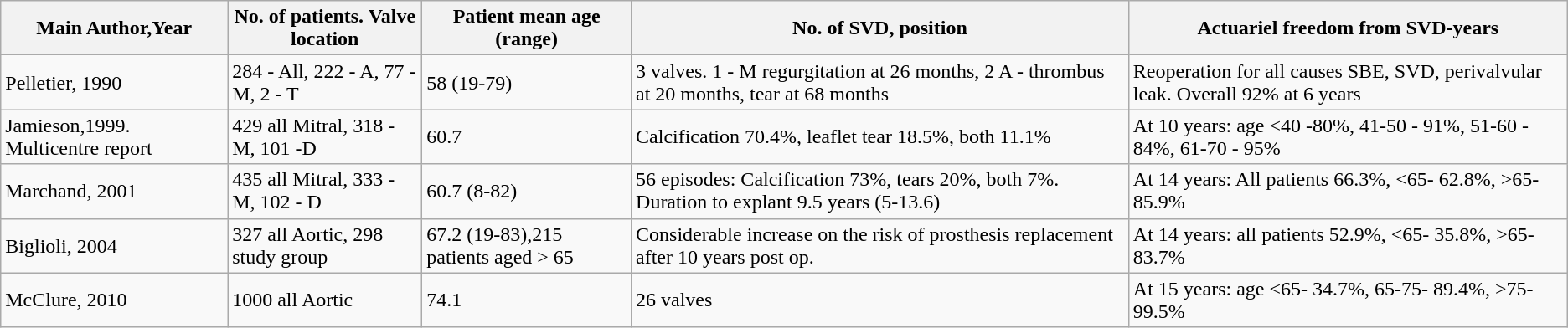<table class="wikitable">
<tr>
<th>Main Author,Year</th>
<th>No. of patients. Valve location</th>
<th>Patient mean age (range)</th>
<th>No. of SVD, position</th>
<th>Actuariel freedom from SVD-years</th>
</tr>
<tr>
<td>Pelletier, 1990</td>
<td>284 - All, 222 - A, 77 - M, 2 - T</td>
<td>58 (19-79)</td>
<td>3 valves. 1 - M regurgitation at 26 months, 2 A - thrombus at 20 months, tear at 68 months</td>
<td>Reoperation for all causes SBE, SVD, perivalvular leak. Overall 92% at 6 years</td>
</tr>
<tr>
<td>Jamieson,1999. Multicentre report</td>
<td>429 all Mitral, 318 - M, 101 -D</td>
<td>60.7</td>
<td>Calcification 70.4%, leaflet tear 18.5%, both 11.1%</td>
<td>At 10 years: age <40 -80%, 41-50 - 91%, 51-60 - 84%, 61-70 - 95%</td>
</tr>
<tr>
<td>Marchand, 2001</td>
<td>435 all Mitral, 333 - M, 102 - D</td>
<td>60.7 (8-82)</td>
<td>56 episodes: Calcification 73%, tears 20%, both 7%. Duration to explant 9.5 years (5-13.6)</td>
<td>At 14 years: All patients 66.3%, <65- 62.8%, >65- 85.9%</td>
</tr>
<tr>
<td>Biglioli, 2004</td>
<td>327 all Aortic, 298 study group</td>
<td>67.2 (19-83),215 patients aged > 65</td>
<td>Considerable increase on the risk of prosthesis replacement after 10 years post op.</td>
<td>At 14 years: all patients 52.9%, <65- 35.8%, >65- 83.7%</td>
</tr>
<tr>
<td>McClure, 2010</td>
<td>1000 all Aortic</td>
<td>74.1</td>
<td>26 valves</td>
<td>At 15 years: age <65- 34.7%, 65-75- 89.4%, >75- 99.5%</td>
</tr>
</table>
